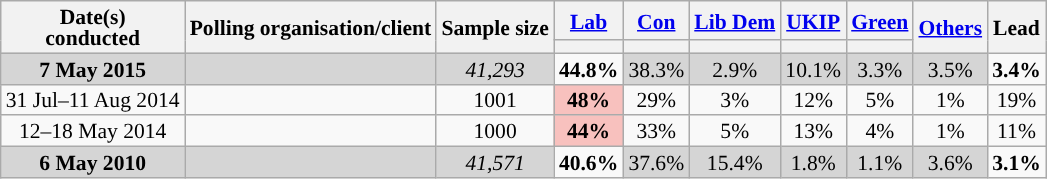<table class="wikitable sortable" style="text-align:center;font-size:90%;line-height:14px">
<tr>
<th rowspan="2">Date(s)<br>conducted</th>
<th rowspan="2">Polling organisation/client</th>
<th rowspan="2">Sample size</th>
<th><a href='#'>Lab</a></th>
<th><a href='#'>Con</a></th>
<th><a href='#'>Lib Dem</a></th>
<th><a href='#'>UKIP</a></th>
<th><a href='#'>Green</a></th>
<th rowspan="2" class="unsortable"><a href='#'>Others</a></th>
<th rowspan="2" class="unsortable">Lead</th>
</tr>
<tr>
<th class="unsortable" style="background:"></th>
<th class="unsortable" style="background:"></th>
<th class="unsortable" style="background:"></th>
<th class="unsortable" style="background:"></th>
<th class="unsortable" style="background:"></th>
</tr>
<tr>
<td style="background:#D5D5D5"><strong>7 May 2015</strong></td>
<td style="background:#D5D5D5"></td>
<td style="background:#D5D5D5"><em>41,293</em></td>
<td style="background:"><strong>44.8%</strong></td>
<td style="background:#D5D5D5">38.3%</td>
<td style="background:#D5D5D5">2.9%</td>
<td style="background:#D5D5D5">10.1%</td>
<td style="background:#D5D5D5">3.3%</td>
<td style="background:#D5D5D5">3.5%</td>
<td style="background:"><strong>3.4% </strong></td>
</tr>
<tr>
<td>31 Jul–11 Aug 2014</td>
<td></td>
<td>1001</td>
<td style="background:#F8C1BE"><strong>48%</strong></td>
<td>29%</td>
<td>3%</td>
<td>12%</td>
<td>5%</td>
<td>1%</td>
<td style="background:">19%</td>
</tr>
<tr>
<td>12–18 May 2014</td>
<td></td>
<td>1000</td>
<td style="background:#F8C1BE"><strong>44%</strong></td>
<td>33%</td>
<td>5%</td>
<td>13%</td>
<td>4%</td>
<td>1%</td>
<td style="background:">11%</td>
</tr>
<tr>
<td style="background:#D5D5D5"><strong>6 May 2010</strong></td>
<td style="background:#D5D5D5"></td>
<td style="background:#D5D5D5"><em>41,571</em></td>
<td style="background:"><strong>40.6%</strong></td>
<td style="background:#D5D5D5">37.6%</td>
<td style="background:#D5D5D5">15.4%</td>
<td style="background:#D5D5D5">1.8%</td>
<td style="background:#D5D5D5">1.1%</td>
<td style="background:#D5D5D5">3.6%</td>
<td style="background:"><strong>3.1% </strong></td>
</tr>
</table>
